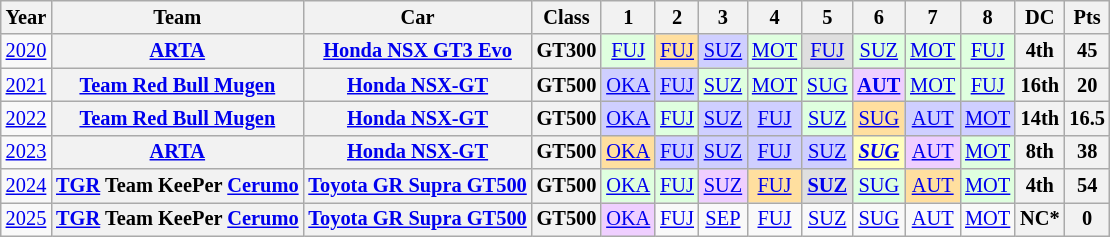<table class="wikitable" style="text-align:center; font-size:85%">
<tr>
<th>Year</th>
<th>Team</th>
<th>Car</th>
<th>Class</th>
<th>1</th>
<th>2</th>
<th>3</th>
<th>4</th>
<th>5</th>
<th>6</th>
<th>7</th>
<th>8</th>
<th>DC</th>
<th>Pts</th>
</tr>
<tr>
<td><a href='#'>2020</a></td>
<th nowrap><a href='#'>ARTA</a></th>
<th nowrap><a href='#'>Honda NSX GT3 Evo</a></th>
<th>GT300</th>
<td style="background:#dfffdf;"><a href='#'>FUJ</a><br></td>
<td style="background:#ffdf9f;"><a href='#'>FUJ</a><br></td>
<td style="background:#cfcfff;"><a href='#'>SUZ</a><br></td>
<td style="background:#dfffdf;"><a href='#'>MOT</a><br></td>
<td style="background:#dfdfdf;"><a href='#'>FUJ</a><br></td>
<td style="background:#dfffdf;"><a href='#'>SUZ</a><br></td>
<td style="background:#dfffdf;"><a href='#'>MOT</a><br></td>
<td style="background:#dfffdf;"><a href='#'>FUJ</a><br></td>
<th>4th</th>
<th>45</th>
</tr>
<tr>
<td><a href='#'>2021</a></td>
<th nowrap><a href='#'>Team Red Bull Mugen</a></th>
<th nowrap><a href='#'>Honda NSX-GT</a></th>
<th>GT500</th>
<td style="background:#cfcfff;"><a href='#'>OKA</a><br></td>
<td style="background:#cfcfff;"><a href='#'>FUJ</a><br></td>
<td style="background:#dfffdf;"><a href='#'>SUZ</a><br></td>
<td style="background:#dfffdf;"><a href='#'>MOT</a><br></td>
<td style="background:#dfffdf;"><a href='#'>SUG</a><br></td>
<td style="background:#efcfff;"><strong><a href='#'>AUT</a></strong><br></td>
<td style="background:#dfffdf;"><a href='#'>MOT</a><br></td>
<td style="background:#dfffdf;"><a href='#'>FUJ</a><br></td>
<th>16th</th>
<th>20</th>
</tr>
<tr>
<td><a href='#'>2022</a></td>
<th nowrap><a href='#'>Team Red Bull Mugen</a></th>
<th nowrap><a href='#'>Honda NSX-GT</a></th>
<th>GT500</th>
<td style="background:#CFCFFF;"><a href='#'>OKA</a><br></td>
<td style="background:#DFFFDF;"><a href='#'>FUJ</a><br></td>
<td style="background:#CFCFFF;"><a href='#'>SUZ</a><br></td>
<td style="background:#CFCFFF;"><a href='#'>FUJ</a><br></td>
<td style="background:#DFFFDF;"><a href='#'>SUZ</a><br></td>
<td style="background:#FFDF9F;"><a href='#'>SUG</a><br></td>
<td style="background:#CFCFFF;"><a href='#'>AUT</a><br></td>
<td style="background:#CFCFFF;"><a href='#'>MOT</a><br></td>
<th>14th</th>
<th>16.5</th>
</tr>
<tr>
<td><a href='#'>2023</a></td>
<th nowrap><a href='#'>ARTA</a></th>
<th nowrap><a href='#'>Honda NSX-GT</a></th>
<th>GT500</th>
<td style="background:#FFDF9F;"><a href='#'>OKA</a><br></td>
<td style="background:#CFCFFF;"><a href='#'>FUJ</a><br></td>
<td style="background:#CFCFFF;"><a href='#'>SUZ</a><br></td>
<td style="background:#CFCFFF;"><a href='#'>FUJ</a><br></td>
<td style="background:#CFCFFF;"><a href='#'>SUZ</a><br></td>
<td style="background:#FFFFBF;"><strong><em><a href='#'>SUG</a></em></strong><br></td>
<td style="background:#EFCFFF;"><a href='#'>AUT</a><br></td>
<td style="background:#DFFFDF;"><a href='#'>MOT</a><br></td>
<th>8th</th>
<th>38</th>
</tr>
<tr>
<td><a href='#'>2024</a></td>
<th nowrap><a href='#'>TGR</a> Team KeePer <a href='#'>Cerumo</a></th>
<th nowrap><a href='#'>Toyota GR Supra GT500</a></th>
<th>GT500</th>
<td style="background:#DFFFDF;"><a href='#'>OKA</a><br></td>
<td style="background:#DFFFDF;"><a href='#'>FUJ</a><br></td>
<td style="background:#EFCFFF;"><a href='#'>SUZ</a><br></td>
<td style="background:#FFDF9F;"><a href='#'>FUJ</a><br></td>
<td style="background:#DFDFDF;"><strong><a href='#'>SUZ</a><br></strong></td>
<td style="background:#DFFFDF;"><a href='#'>SUG</a><br></td>
<td style="background:#FFDF9F;"><a href='#'>AUT</a><br></td>
<td style="background:#DFFFDF;"><a href='#'>MOT</a><br></td>
<th>4th</th>
<th>54</th>
</tr>
<tr>
<td><a href='#'>2025</a></td>
<th nowrap><a href='#'>TGR</a> Team KeePer <a href='#'>Cerumo</a></th>
<th nowrap><a href='#'>Toyota GR Supra GT500</a></th>
<th>GT500</th>
<td style="background:#EFCFFF;"><a href='#'>OKA</a><br></td>
<td style="background:#;"><a href='#'>FUJ</a><br></td>
<td style="background:#;"><a href='#'>SEP</a><br></td>
<td style="background:#;"><a href='#'>FUJ</a><br></td>
<td style="background:#;"><a href='#'>SUZ</a><br></td>
<td style="background:#;"><a href='#'>SUG</a><br></td>
<td style="background:#;"><a href='#'>AUT</a><br></td>
<td style="background:#;"><a href='#'>MOT</a><br></td>
<th>NC*</th>
<th>0</th>
</tr>
</table>
